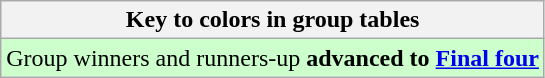<table class="wikitable">
<tr>
<th>Key to colors in group tables</th>
</tr>
<tr style="background:#cfc;">
<td>Group winners and runners-up <strong>advanced to <a href='#'>Final four</a></strong></td>
</tr>
</table>
